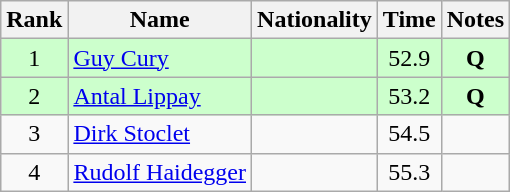<table class="wikitable sortable" style="text-align:center">
<tr>
<th>Rank</th>
<th>Name</th>
<th>Nationality</th>
<th>Time</th>
<th>Notes</th>
</tr>
<tr bgcolor=ccffcc>
<td>1</td>
<td align=left><a href='#'>Guy Cury</a></td>
<td align=left></td>
<td>52.9</td>
<td><strong>Q</strong></td>
</tr>
<tr bgcolor=ccffcc>
<td>2</td>
<td align=left><a href='#'>Antal Lippay</a></td>
<td align=left></td>
<td>53.2</td>
<td><strong>Q</strong></td>
</tr>
<tr>
<td>3</td>
<td align=left><a href='#'>Dirk Stoclet</a></td>
<td align=left></td>
<td>54.5</td>
<td></td>
</tr>
<tr>
<td>4</td>
<td align=left><a href='#'>Rudolf Haidegger</a></td>
<td align=left></td>
<td>55.3</td>
<td></td>
</tr>
</table>
